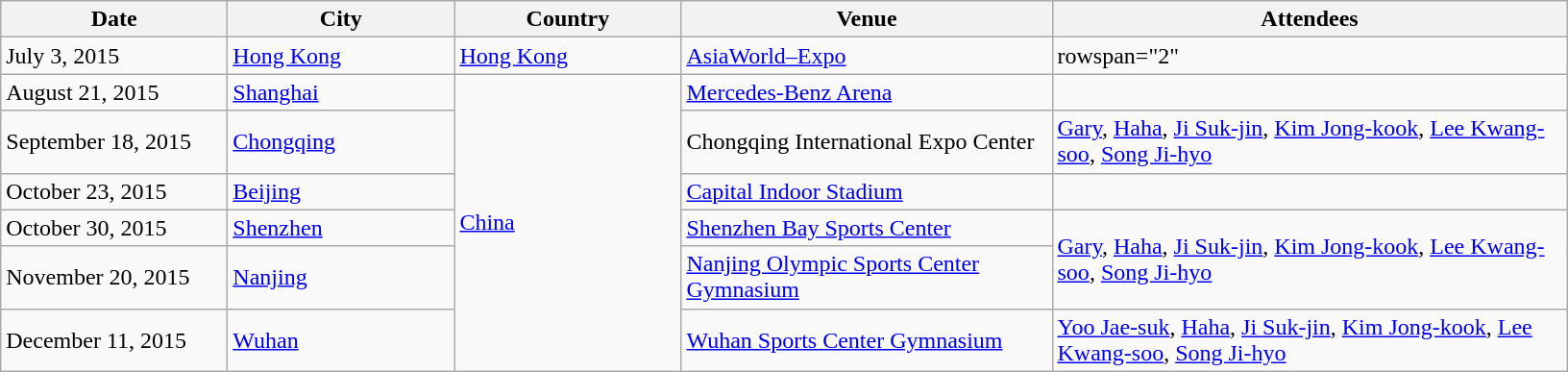<table class="wikitable">
<tr>
<th style="width:150px;">Date</th>
<th style="width:150px;">City</th>
<th style="width:150px;">Country</th>
<th style="width:250px;">Venue</th>
<th style="width:350px;">Attendees</th>
</tr>
<tr>
<td>July 3, 2015</td>
<td><a href='#'>Hong Kong</a></td>
<td><a href='#'>Hong Kong</a></td>
<td><a href='#'>AsiaWorld–Expo</a></td>
<td>rowspan="2" </td>
</tr>
<tr>
<td>August 21, 2015</td>
<td><a href='#'>Shanghai</a></td>
<td rowspan="6"><a href='#'>China</a></td>
<td><a href='#'>Mercedes-Benz Arena</a></td>
</tr>
<tr>
<td>September 18, 2015</td>
<td><a href='#'>Chongqing</a></td>
<td>Chongqing International Expo Center</td>
<td><a href='#'>Gary</a>, <a href='#'>Haha</a>, <a href='#'>Ji Suk-jin</a>, <a href='#'>Kim Jong-kook</a>, <a href='#'>Lee Kwang-soo</a>, <a href='#'>Song Ji-hyo</a></td>
</tr>
<tr>
<td>October 23, 2015</td>
<td><a href='#'>Beijing</a></td>
<td><a href='#'>Capital Indoor Stadium</a></td>
<td></td>
</tr>
<tr>
<td>October 30, 2015</td>
<td><a href='#'>Shenzhen</a></td>
<td><a href='#'>Shenzhen Bay Sports Center</a></td>
<td rowspan="2"><a href='#'>Gary</a>, <a href='#'>Haha</a>, <a href='#'>Ji Suk-jin</a>, <a href='#'>Kim Jong-kook</a>, <a href='#'>Lee Kwang-soo</a>, <a href='#'>Song Ji-hyo</a></td>
</tr>
<tr>
<td>November 20, 2015</td>
<td><a href='#'>Nanjing</a></td>
<td><a href='#'>Nanjing Olympic Sports Center Gymnasium</a></td>
</tr>
<tr>
<td>December 11, 2015</td>
<td><a href='#'>Wuhan</a></td>
<td><a href='#'>Wuhan Sports Center Gymnasium</a></td>
<td><a href='#'>Yoo Jae-suk</a>, <a href='#'>Haha</a>, <a href='#'>Ji Suk-jin</a>, <a href='#'>Kim Jong-kook</a>, <a href='#'>Lee Kwang-soo</a>, <a href='#'>Song Ji-hyo</a></td>
</tr>
</table>
